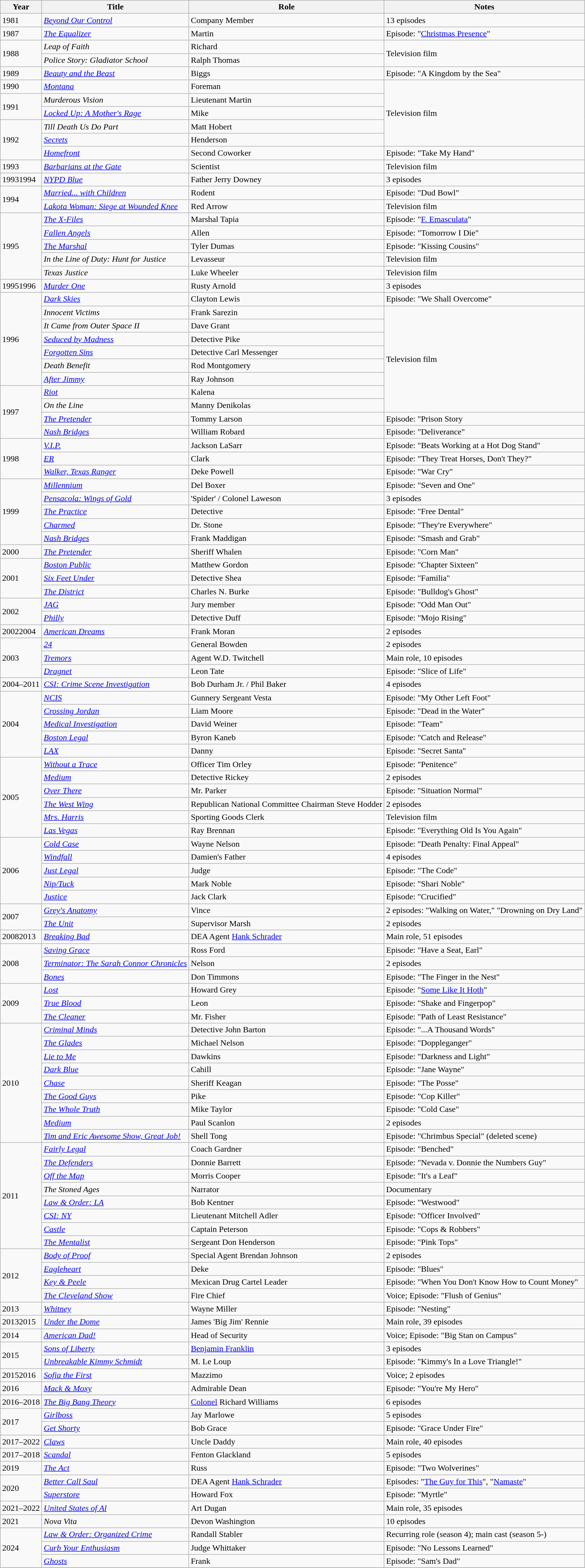<table class = "wikitable sortable">
<tr>
<th>Year</th>
<th>Title</th>
<th>Role</th>
<th>Notes</th>
</tr>
<tr>
<td>1981</td>
<td><em><a href='#'>Beyond Our Control</a></em></td>
<td>Company Member</td>
<td>13 episodes</td>
</tr>
<tr>
<td>1987</td>
<td><em><a href='#'>The Equalizer</a></em></td>
<td>Martin</td>
<td>Episode: "<a href='#'>Christmas Presence</a>"</td>
</tr>
<tr>
<td rowspan="2">1988</td>
<td><em>Leap of Faith</em></td>
<td>Richard</td>
<td rowspan="2">Television film</td>
</tr>
<tr>
<td><em>Police Story: Gladiator School</em></td>
<td>Ralph Thomas</td>
</tr>
<tr>
<td>1989</td>
<td><em><a href='#'>Beauty and the Beast</a></em></td>
<td>Biggs</td>
<td>Episode: "A Kingdom by the Sea"</td>
</tr>
<tr>
<td>1990</td>
<td><em><a href='#'>Montana</a></em></td>
<td>Foreman</td>
<td rowspan="5">Television film</td>
</tr>
<tr>
<td rowspan="2">1991</td>
<td><em>Murderous Vision</em></td>
<td>Lieutenant Martin</td>
</tr>
<tr>
<td><em><a href='#'>Locked Up: A Mother's Rage</a></em></td>
<td>Mike</td>
</tr>
<tr>
<td rowspan="3">1992</td>
<td><em>Till Death Us Do Part</em></td>
<td>Matt Hobert</td>
</tr>
<tr>
<td><em><a href='#'>Secrets</a></em></td>
<td>Henderson</td>
</tr>
<tr>
<td><em><a href='#'>Homefront</a></em></td>
<td>Second Coworker</td>
<td>Episode: "Take My Hand"</td>
</tr>
<tr>
<td>1993</td>
<td><em><a href='#'>Barbarians at the Gate</a></em></td>
<td>Scientist</td>
<td>Television film</td>
</tr>
<tr>
<td>19931994</td>
<td><em><a href='#'>NYPD Blue</a></em></td>
<td>Father Jerry Downey</td>
<td>3 episodes</td>
</tr>
<tr>
<td rowspan="2">1994</td>
<td><em><a href='#'>Married... with Children</a></em></td>
<td>Rodent</td>
<td>Episode: "Dud Bowl"</td>
</tr>
<tr>
<td><em><a href='#'>Lakota Woman: Siege at Wounded Knee</a></em></td>
<td>Red Arrow</td>
<td>Television film</td>
</tr>
<tr>
<td rowspan="5">1995</td>
<td><em><a href='#'>The X-Files</a></em></td>
<td>Marshal Tapia</td>
<td>Episode: "<a href='#'>F. Emasculata</a>"</td>
</tr>
<tr>
<td><em><a href='#'>Fallen Angels</a></em></td>
<td>Allen</td>
<td>Episode: "Tomorrow I Die"</td>
</tr>
<tr>
<td><em><a href='#'>The Marshal</a></em></td>
<td>Tyler Dumas</td>
<td>Episode: "Kissing Cousins"</td>
</tr>
<tr>
<td><em>In the Line of Duty: Hunt for Justice</em></td>
<td>Levasseur</td>
<td>Television film</td>
</tr>
<tr>
<td><em>Texas Justice</em></td>
<td>Luke Wheeler</td>
<td>Television film</td>
</tr>
<tr>
<td>19951996</td>
<td><em><a href='#'>Murder One</a></em></td>
<td>Rusty Arnold</td>
<td>3 episodes</td>
</tr>
<tr>
<td rowspan="7">1996</td>
<td><em><a href='#'>Dark Skies</a></em></td>
<td>Clayton Lewis</td>
<td>Episode: "We Shall Overcome"</td>
</tr>
<tr>
<td><em>Innocent Victims</em></td>
<td>Frank Sarezin</td>
<td rowspan="8">Television film</td>
</tr>
<tr>
<td><em>It Came from Outer Space II</em></td>
<td>Dave Grant</td>
</tr>
<tr>
<td><em><a href='#'>Seduced by Madness</a></em></td>
<td>Detective Pike</td>
</tr>
<tr>
<td><em><a href='#'>Forgotten Sins</a></em></td>
<td>Detective Carl Messenger</td>
</tr>
<tr>
<td><em>Death Benefit</em></td>
<td>Rod Montgomery</td>
</tr>
<tr>
<td><em><a href='#'>After Jimmy</a></em></td>
<td>Ray Johnson</td>
</tr>
<tr>
<td rowspan="4">1997</td>
<td><em><a href='#'>Riot</a></em></td>
<td>Kalena</td>
</tr>
<tr>
<td><em>On the Line</em></td>
<td>Manny Denikolas</td>
</tr>
<tr>
<td><em><a href='#'>The Pretender</a></em></td>
<td>Tommy Larson</td>
<td>Episode: "Prison Story</td>
</tr>
<tr>
<td><em><a href='#'>Nash Bridges</a></em></td>
<td>William Robard</td>
<td>Episode: "Deliverance"</td>
</tr>
<tr>
<td rowspan="3">1998</td>
<td><em><a href='#'>V.I.P.</a></em></td>
<td>Jackson LaSarr</td>
<td>Episode: "Beats Working at a Hot Dog Stand"</td>
</tr>
<tr>
<td><em><a href='#'>ER</a></em></td>
<td>Clark</td>
<td>Episode: "They Treat Horses, Don't They?"</td>
</tr>
<tr>
<td><em><a href='#'>Walker, Texas Ranger</a></em></td>
<td>Deke Powell</td>
<td>Episode: "War Cry"</td>
</tr>
<tr>
<td rowspan="5">1999</td>
<td><em><a href='#'>Millennium</a></em></td>
<td>Del Boxer</td>
<td>Episode: "Seven and One"</td>
</tr>
<tr>
<td><em><a href='#'>Pensacola: Wings of Gold</a></em></td>
<td>'Spider' / Colonel Laweson</td>
<td>3 episodes</td>
</tr>
<tr>
<td><em><a href='#'>The Practice</a></em></td>
<td>Detective</td>
<td>Episode: "Free Dental"</td>
</tr>
<tr>
<td><em><a href='#'>Charmed</a></em></td>
<td>Dr. Stone</td>
<td>Episode: "They're Everywhere"</td>
</tr>
<tr>
<td><em><a href='#'>Nash Bridges</a></em></td>
<td>Frank Maddigan</td>
<td>Episode: "Smash and Grab"</td>
</tr>
<tr>
<td>2000</td>
<td><em><a href='#'>The Pretender</a></em></td>
<td>Sheriff Whalen</td>
<td>Episode: "Corn Man"</td>
</tr>
<tr>
<td rowspan="3">2001</td>
<td><em><a href='#'>Boston Public</a></em></td>
<td>Matthew Gordon</td>
<td>Episode: "Chapter Sixteen"</td>
</tr>
<tr>
<td><em><a href='#'>Six Feet Under</a></em></td>
<td>Detective Shea</td>
<td>Episode: "Familia"</td>
</tr>
<tr>
<td><em><a href='#'>The District</a></em></td>
<td>Charles N. Burke</td>
<td>Episode: "Bulldog's Ghost"</td>
</tr>
<tr>
<td rowspan="2">2002</td>
<td><em><a href='#'>JAG</a></em></td>
<td>Jury member</td>
<td>Episode: "Odd Man Out"</td>
</tr>
<tr>
<td><em><a href='#'>Philly</a></em></td>
<td>Detective Duff</td>
<td>Episode: "Mojo Rising"</td>
</tr>
<tr>
<td>20022004</td>
<td><em><a href='#'>American Dreams</a></em></td>
<td>Frank Moran</td>
<td>2 episodes</td>
</tr>
<tr>
<td rowspan="3">2003</td>
<td><em><a href='#'>24</a></em></td>
<td>General Bowden</td>
<td>2 episodes</td>
</tr>
<tr>
<td><em><a href='#'>Tremors</a></em></td>
<td>Agent W.D. Twitchell</td>
<td>Main role, 10 episodes</td>
</tr>
<tr>
<td><em><a href='#'>Dragnet</a></em></td>
<td>Leon Tate</td>
<td>Episode: "Slice of Life"</td>
</tr>
<tr>
<td>2004–2011</td>
<td><em><a href='#'>CSI: Crime Scene Investigation</a></em></td>
<td>Bob Durham Jr. / Phil Baker</td>
<td>4 episodes</td>
</tr>
<tr>
<td rowspan="5">2004</td>
<td><em><a href='#'>NCIS</a></em></td>
<td>Gunnery Sergeant Vesta</td>
<td>Episode: "My Other Left Foot"</td>
</tr>
<tr>
<td><em><a href='#'>Crossing Jordan</a></em></td>
<td>Liam Moore</td>
<td>Episode: "Dead in the Water"</td>
</tr>
<tr>
<td><em><a href='#'>Medical Investigation</a></em></td>
<td>David Weiner</td>
<td>Episode: "Team"</td>
</tr>
<tr>
<td><em><a href='#'>Boston Legal</a></em></td>
<td>Byron Kaneb</td>
<td>Episode: "Catch and Release"</td>
</tr>
<tr>
<td><em><a href='#'>LAX</a></em></td>
<td>Danny</td>
<td>Episode: "Secret Santa"</td>
</tr>
<tr>
<td rowspan="6">2005</td>
<td><em><a href='#'>Without a Trace</a></em></td>
<td>Officer Tim Orley</td>
<td>Episode: "Penitence"</td>
</tr>
<tr>
<td><em><a href='#'>Medium</a></em></td>
<td>Detective Rickey</td>
<td>2 episodes</td>
</tr>
<tr>
<td><em><a href='#'>Over There</a></em></td>
<td>Mr. Parker</td>
<td>Episode: "Situation Normal"</td>
</tr>
<tr>
<td><em><a href='#'>The West Wing</a></em></td>
<td>Republican National Committee Chairman Steve Hodder</td>
<td>2 episodes</td>
</tr>
<tr>
<td><em><a href='#'>Mrs. Harris</a></em></td>
<td>Sporting Goods Clerk</td>
<td>Television film</td>
</tr>
<tr>
<td><em><a href='#'>Las Vegas</a></em></td>
<td>Ray Brennan</td>
<td>Episode: "Everything Old Is You Again"</td>
</tr>
<tr>
<td rowspan="5">2006</td>
<td><em><a href='#'>Cold Case</a></em></td>
<td>Wayne Nelson</td>
<td>Episode: "Death Penalty: Final Appeal"</td>
</tr>
<tr>
<td><em><a href='#'>Windfall</a></em></td>
<td>Damien's Father</td>
<td>4 episodes</td>
</tr>
<tr>
<td><em><a href='#'>Just Legal</a></em></td>
<td>Judge</td>
<td>Episode: "The Code"</td>
</tr>
<tr>
<td><em><a href='#'>Nip/Tuck</a></em></td>
<td>Mark Noble</td>
<td>Episode: "Shari Noble"</td>
</tr>
<tr>
<td><em><a href='#'>Justice</a></em></td>
<td>Jack Clark</td>
<td>Episode: "Crucified"</td>
</tr>
<tr>
<td rowspan="2">2007</td>
<td><em><a href='#'>Grey's Anatomy</a></em></td>
<td>Vince</td>
<td>2 episodes: "Walking on Water," "Drowning on Dry Land"</td>
</tr>
<tr>
<td><em><a href='#'>The Unit</a></em></td>
<td>Supervisor Marsh</td>
<td>2 episodes</td>
</tr>
<tr>
<td>20082013</td>
<td><em><a href='#'>Breaking Bad</a></em></td>
<td>DEA Agent <a href='#'>Hank Schrader</a></td>
<td>Main role, 51 episodes</td>
</tr>
<tr>
<td rowspan="3">2008</td>
<td><em><a href='#'>Saving Grace</a></em></td>
<td>Ross Ford</td>
<td>Episode: "Have a Seat, Earl"</td>
</tr>
<tr>
<td><em><a href='#'>Terminator: The Sarah Connor Chronicles</a></em></td>
<td>Nelson</td>
<td>2 episodes</td>
</tr>
<tr>
<td><em><a href='#'>Bones</a></em></td>
<td>Don Timmons</td>
<td>Episode: "The Finger in the Nest"</td>
</tr>
<tr>
<td rowspan="3">2009</td>
<td><em><a href='#'>Lost</a></em></td>
<td>Howard Grey</td>
<td>Episode: "<a href='#'>Some Like It Hoth</a>"</td>
</tr>
<tr>
<td><em><a href='#'>True Blood</a></em></td>
<td>Leon</td>
<td>Episode: "Shake and Fingerpop"</td>
</tr>
<tr>
<td><em><a href='#'>The Cleaner</a></em></td>
<td>Mr. Fisher</td>
<td>Episode: "Path of Least Resistance"</td>
</tr>
<tr>
<td rowspan="9">2010</td>
<td><em><a href='#'>Criminal Minds</a></em></td>
<td>Detective John Barton</td>
<td>Episode: "...A Thousand Words"</td>
</tr>
<tr>
<td><em><a href='#'>The Glades</a></em></td>
<td>Michael Nelson</td>
<td>Episode: "Doppleganger"</td>
</tr>
<tr>
<td><em><a href='#'>Lie to Me</a></em></td>
<td>Dawkins</td>
<td>Episode: "Darkness and Light"</td>
</tr>
<tr>
<td><em><a href='#'>Dark Blue</a></em></td>
<td>Cahill</td>
<td>Episode: "Jane Wayne"</td>
</tr>
<tr>
<td><em><a href='#'>Chase</a></em></td>
<td>Sheriff Keagan</td>
<td>Episode: "The Posse"</td>
</tr>
<tr>
<td><em><a href='#'>The Good Guys</a></em></td>
<td>Pike</td>
<td>Episode: "Cop Killer"</td>
</tr>
<tr>
<td><em><a href='#'>The Whole Truth</a></em></td>
<td>Mike Taylor</td>
<td>Episode: "Cold Case"</td>
</tr>
<tr>
<td><em><a href='#'>Medium</a></em></td>
<td>Paul Scanlon</td>
<td>2 episodes</td>
</tr>
<tr>
<td><em><a href='#'>Tim and Eric Awesome Show, Great Job!</a></em></td>
<td>Shell Tong</td>
<td>Episode: "Chrimbus Special" (deleted scene)</td>
</tr>
<tr>
<td rowspan="8">2011</td>
<td><em><a href='#'>Fairly Legal</a></em></td>
<td>Coach Gardner</td>
<td>Episode: "Benched"</td>
</tr>
<tr>
<td><em><a href='#'>The Defenders</a></em></td>
<td>Donnie Barrett</td>
<td>Episode: "Nevada v. Donnie the Numbers Guy"</td>
</tr>
<tr>
<td><em><a href='#'>Off the Map</a></em></td>
<td>Morris Cooper</td>
<td>Episode: "It's a Leaf"</td>
</tr>
<tr>
<td><em>The Stoned Ages</em></td>
<td>Narrator</td>
<td>Documentary</td>
</tr>
<tr>
<td><em><a href='#'>Law & Order: LA</a></em></td>
<td>Bob Kentner</td>
<td>Episode: "Westwood"</td>
</tr>
<tr>
<td><em><a href='#'>CSI: NY</a></em></td>
<td>Lieutenant Mitchell Adler</td>
<td>Episode: "Officer Involved"</td>
</tr>
<tr>
<td><em><a href='#'>Castle</a></em></td>
<td>Captain Peterson</td>
<td>Episode: "Cops & Robbers"</td>
</tr>
<tr>
<td><em><a href='#'>The Mentalist</a></em></td>
<td>Sergeant Don Henderson</td>
<td>Episode: "Pink Tops"</td>
</tr>
<tr>
<td rowspan="4">2012</td>
<td><em><a href='#'>Body of Proof</a></em></td>
<td>Special Agent Brendan Johnson</td>
<td>2 episodes</td>
</tr>
<tr>
<td><em><a href='#'>Eagleheart</a></em></td>
<td>Deke</td>
<td>Episode: "Blues"</td>
</tr>
<tr>
<td><em><a href='#'>Key & Peele</a></em></td>
<td>Mexican Drug Cartel Leader</td>
<td>Episode: "When You Don't Know How to Count Money"</td>
</tr>
<tr>
<td><em><a href='#'>The Cleveland Show</a></em></td>
<td>Fire Chief</td>
<td>Voice; Episode: "Flush of Genius"</td>
</tr>
<tr>
<td>2013</td>
<td><em><a href='#'>Whitney</a></em></td>
<td>Wayne Miller</td>
<td>Episode: "Nesting"</td>
</tr>
<tr>
<td>20132015</td>
<td><em><a href='#'>Under the Dome</a></em></td>
<td>James 'Big Jim' Rennie</td>
<td>Main role, 39 episodes</td>
</tr>
<tr>
<td>2014</td>
<td><em><a href='#'>American Dad!</a></em></td>
<td>Head of Security</td>
<td>Voice; Episode: "Big Stan on Campus"</td>
</tr>
<tr>
<td rowspan="2">2015</td>
<td><em><a href='#'>Sons of Liberty</a></em></td>
<td><a href='#'>Benjamin Franklin</a></td>
<td>3 episodes</td>
</tr>
<tr>
<td><em><a href='#'>Unbreakable Kimmy Schmidt</a></em></td>
<td>M. Le Loup</td>
<td>Episode: "Kimmy's In a Love Triangle!"</td>
</tr>
<tr>
<td>20152016</td>
<td><em><a href='#'>Sofia the First</a></em></td>
<td>Mazzimo</td>
<td>Voice; 2 episodes</td>
</tr>
<tr>
<td>2016</td>
<td><em><a href='#'>Mack & Moxy</a></em></td>
<td>Admirable Dean</td>
<td>Episode: "You're My Hero"</td>
</tr>
<tr>
<td>2016–2018</td>
<td><em><a href='#'>The Big Bang Theory</a></em></td>
<td><a href='#'>Colonel</a> Richard Williams</td>
<td>6 episodes</td>
</tr>
<tr>
<td rowspan="2">2017</td>
<td><em><a href='#'>Girlboss</a></em></td>
<td>Jay Marlowe</td>
<td>5 episodes</td>
</tr>
<tr>
<td><em><a href='#'>Get Shorty</a></em></td>
<td>Bob Grace</td>
<td>Episode: "Grace Under Fire"</td>
</tr>
<tr>
<td>2017–2022</td>
<td><em><a href='#'>Claws</a></em></td>
<td>Uncle Daddy</td>
<td>Main role, 40 episodes</td>
</tr>
<tr>
<td>2017–2018</td>
<td><a href='#'><em>Scandal</em></a></td>
<td>Fenton Glackland</td>
<td>5 episodes</td>
</tr>
<tr>
<td>2019</td>
<td><em><a href='#'>The Act</a></em></td>
<td>Russ</td>
<td>Episode: "Two Wolverines"</td>
</tr>
<tr>
<td rowspan="2">2020</td>
<td><em><a href='#'>Better Call Saul</a></em></td>
<td>DEA Agent <a href='#'>Hank Schrader</a></td>
<td>Episodes: "<a href='#'>The Guy for This</a>", "<a href='#'>Namaste</a>"</td>
</tr>
<tr>
<td><em><a href='#'>Superstore</a></em></td>
<td>Howard Fox</td>
<td>Episode: "Myrtle"</td>
</tr>
<tr>
<td>2021–2022</td>
<td><em><a href='#'>United States of Al</a></em></td>
<td>Art Dugan</td>
<td>Main role, 35 episodes</td>
</tr>
<tr>
<td>2021</td>
<td><em>Nova Vita</em></td>
<td>Devon Washington</td>
<td>10 episodes</td>
</tr>
<tr>
<td rowspan="3">2024</td>
<td><em><a href='#'>Law & Order: Organized Crime</a></em></td>
<td>Randall Stabler</td>
<td>Recurring role (season 4); main cast (season 5-)</td>
</tr>
<tr>
<td><em><a href='#'>Curb Your Enthusiasm</a></em></td>
<td>Judge Whittaker</td>
<td>Episode: "No Lessons Learned"</td>
</tr>
<tr>
<td><em><a href='#'>Ghosts</a></em></td>
<td>Frank</td>
<td>Episode: "Sam's Dad"</td>
</tr>
<tr>
</tr>
</table>
